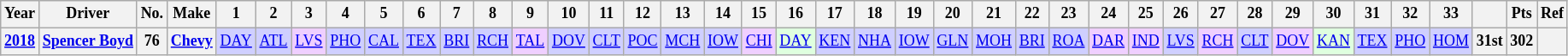<table class="wikitable" style="text-align:center; font-size:75%">
<tr>
<th>Year</th>
<th>Driver</th>
<th>No.</th>
<th>Make</th>
<th>1</th>
<th>2</th>
<th>3</th>
<th>4</th>
<th>5</th>
<th>6</th>
<th>7</th>
<th>8</th>
<th>9</th>
<th>10</th>
<th>11</th>
<th>12</th>
<th>13</th>
<th>14</th>
<th>15</th>
<th>16</th>
<th>17</th>
<th>18</th>
<th>19</th>
<th>20</th>
<th>21</th>
<th>22</th>
<th>23</th>
<th>24</th>
<th>25</th>
<th>26</th>
<th>27</th>
<th>28</th>
<th>29</th>
<th>30</th>
<th>31</th>
<th>32</th>
<th>33</th>
<th></th>
<th>Pts</th>
<th>Ref</th>
</tr>
<tr>
<th><a href='#'>2018</a></th>
<th><a href='#'>Spencer Boyd</a></th>
<th>76</th>
<th><a href='#'>Chevy</a></th>
<td style="background:#CFCFFF;"><a href='#'>DAY</a><br></td>
<td style="background:#CFCFFF;"><a href='#'>ATL</a><br></td>
<td style="background:#EFCFFF;"><a href='#'>LVS</a><br></td>
<td style="background:#CFCFFF;"><a href='#'>PHO</a><br></td>
<td style="background:#CFCFFF;"><a href='#'>CAL</a><br></td>
<td style="background:#CFCFFF;"><a href='#'>TEX</a><br></td>
<td style="background:#CFCFFF;"><a href='#'>BRI</a><br></td>
<td style="background:#CFCFFF;"><a href='#'>RCH</a><br></td>
<td style="background:#EFCFFF;"><a href='#'>TAL</a><br></td>
<td style="background:#CFCFFF;"><a href='#'>DOV</a><br></td>
<td style="background:#CFCFFF;"><a href='#'>CLT</a><br></td>
<td style="background:#CFCFFF;"><a href='#'>POC</a><br></td>
<td style="background:#CFCFFF;"><a href='#'>MCH</a><br></td>
<td style="background:#CFCFFF;"><a href='#'>IOW</a><br></td>
<td style="background:#EFCFFF;"><a href='#'>CHI</a><br></td>
<td style="background:#DFFFDF;"><a href='#'>DAY</a><br></td>
<td style="background:#CFCFFF;"><a href='#'>KEN</a><br></td>
<td style="background:#CFCFFF;"><a href='#'>NHA</a><br></td>
<td style="background:#CFCFFF;"><a href='#'>IOW</a><br></td>
<td style="background:#CFCFFF;"><a href='#'>GLN</a><br></td>
<td style="background:#CFCFFF;"><a href='#'>MOH</a><br></td>
<td style="background:#CFCFFF;"><a href='#'>BRI</a><br></td>
<td style="background:#CFCFFF;"><a href='#'>ROA</a><br></td>
<td style="background:#EFCFFF;"><a href='#'>DAR</a><br></td>
<td style="background:#EFCFFF;"><a href='#'>IND</a><br></td>
<td style="background:#CFCFFF;"><a href='#'>LVS</a><br></td>
<td style="background:#EFCFFF;"><a href='#'>RCH</a><br></td>
<td style="background:#CFCFFF;"><a href='#'>CLT</a><br></td>
<td style="background:#EFCFFF;"><a href='#'>DOV</a><br></td>
<td style="background:#DFFFDF;"><a href='#'>KAN</a><br></td>
<td style="background:#CFCFFF;"><a href='#'>TEX</a><br></td>
<td style="background:#CFCFFF;"><a href='#'>PHO</a><br></td>
<td style="background:#CFCFFF;"><a href='#'>HOM</a><br></td>
<th>31st</th>
<th>302</th>
<th></th>
</tr>
</table>
